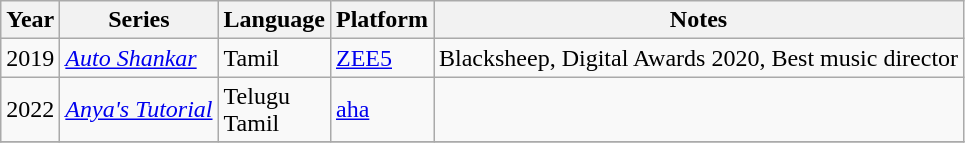<table class="wikitable sortable">
<tr>
<th>Year</th>
<th>Series</th>
<th>Language</th>
<th>Platform</th>
<th>Notes</th>
</tr>
<tr>
<td>2019</td>
<td><em><a href='#'>Auto Shankar</a></em></td>
<td>Tamil</td>
<td><a href='#'>ZEE5</a></td>
<td>Blacksheep, Digital Awards 2020, Best music director</td>
</tr>
<tr>
<td>2022</td>
<td><em><a href='#'>Anya's Tutorial</a></em></td>
<td>Telugu<br>Tamil</td>
<td><a href='#'>aha</a></td>
<td></td>
</tr>
<tr>
</tr>
</table>
